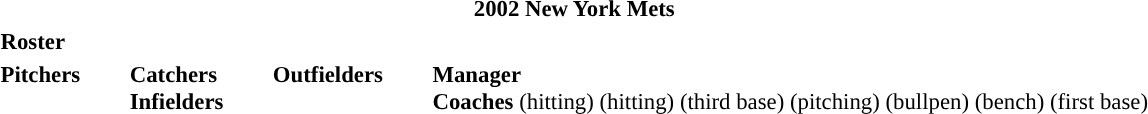<table class="toccolours" style="font-size: 95%;">
<tr>
<th colspan="10">2002 New York Mets</th>
</tr>
<tr>
<td colspan="10"><strong>Roster</strong></td>
</tr>
<tr>
<td valign="top"><strong>Pitchers</strong><br>























</td>
<td width="25px"></td>
<td valign="top"><strong>Catchers</strong><br>


<strong>Infielders</strong>







</td>
<td width="25px"></td>
<td valign="top"><strong>Outfielders</strong><br>










</td>
<td width="25px"></td>
<td valign="top"><strong>Manager</strong><br>
<strong>Coaches</strong>
 (hitting)
 (hitting)
 (third base)
 (pitching)

 (bullpen)
 (bench)
 (first base)</td>
</tr>
</table>
